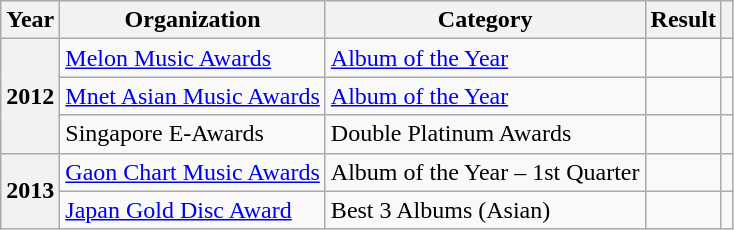<table class="wikitable plainrowheaders">
<tr>
<th>Year</th>
<th>Organization</th>
<th>Category</th>
<th>Result</th>
<th class="unsortable"></th>
</tr>
<tr>
<th scope="row" rowspan="3">2012</th>
<td><a href='#'>Melon Music Awards</a></td>
<td><a href='#'>Album of the Year</a></td>
<td></td>
<td align="center"></td>
</tr>
<tr>
<td><a href='#'>Mnet Asian Music Awards</a></td>
<td><a href='#'>Album of the Year</a></td>
<td></td>
<td align="center"></td>
</tr>
<tr>
<td>Singapore E-Awards</td>
<td>Double Platinum Awards</td>
<td></td>
<td align="center"></td>
</tr>
<tr>
<th scope="row" rowspan="2">2013</th>
<td><a href='#'>Gaon Chart Music Awards</a></td>
<td>Album of the Year – 1st Quarter</td>
<td></td>
<td align="center"></td>
</tr>
<tr>
<td><a href='#'>Japan Gold Disc Award</a></td>
<td>Best 3 Albums (Asian)</td>
<td></td>
<td align="center"></td>
</tr>
</table>
